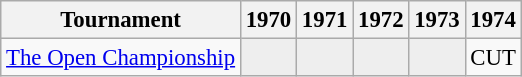<table class="wikitable" style="font-size:95%;text-align:center;">
<tr>
<th>Tournament</th>
<th>1970</th>
<th>1971</th>
<th>1972</th>
<th>1973</th>
<th>1974</th>
</tr>
<tr>
<td align=left><a href='#'>The Open Championship</a></td>
<td style="background:#eeeeee;"></td>
<td style="background:#eeeeee;"></td>
<td style="background:#eeeeee;"></td>
<td style="background:#eeeeee;"></td>
<td>CUT</td>
</tr>
</table>
